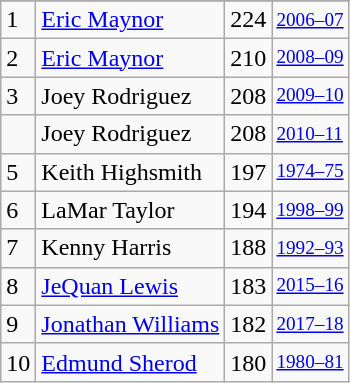<table class="wikitable">
<tr>
</tr>
<tr>
<td>1</td>
<td><a href='#'>Eric Maynor</a></td>
<td>224</td>
<td style="font-size:80%;"><a href='#'>2006–07</a></td>
</tr>
<tr>
<td>2</td>
<td><a href='#'>Eric Maynor</a></td>
<td>210</td>
<td style="font-size:80%;"><a href='#'>2008–09</a></td>
</tr>
<tr>
<td>3</td>
<td>Joey Rodriguez</td>
<td>208</td>
<td style="font-size:80%;"><a href='#'>2009–10</a></td>
</tr>
<tr>
<td></td>
<td>Joey Rodriguez</td>
<td>208</td>
<td style="font-size:80%;"><a href='#'>2010–11</a></td>
</tr>
<tr>
<td>5</td>
<td>Keith Highsmith</td>
<td>197</td>
<td style="font-size:80%;"><a href='#'>1974–75</a></td>
</tr>
<tr>
<td>6</td>
<td>LaMar Taylor</td>
<td>194</td>
<td style="font-size:80%;"><a href='#'>1998–99</a></td>
</tr>
<tr>
<td>7</td>
<td>Kenny Harris</td>
<td>188</td>
<td style="font-size:80%;"><a href='#'>1992–93</a></td>
</tr>
<tr>
<td>8</td>
<td><a href='#'>JeQuan Lewis</a></td>
<td>183</td>
<td style="font-size:80%;"><a href='#'>2015–16</a></td>
</tr>
<tr>
<td>9</td>
<td><a href='#'>Jonathan Williams</a></td>
<td>182</td>
<td style="font-size:80%;"><a href='#'>2017–18</a></td>
</tr>
<tr>
<td>10</td>
<td><a href='#'>Edmund Sherod</a></td>
<td>180</td>
<td style="font-size:80%;"><a href='#'>1980–81</a></td>
</tr>
</table>
